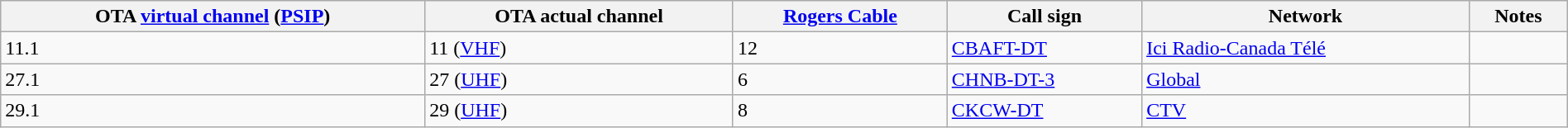<table class="wikitable sortable" width="100%">
<tr>
<th>OTA <a href='#'>virtual channel</a> (<a href='#'>PSIP</a>)</th>
<th>OTA actual channel</th>
<th><a href='#'>Rogers Cable</a></th>
<th>Call sign</th>
<th>Network</th>
<th>Notes</th>
</tr>
<tr>
<td>11.1</td>
<td>11 (<a href='#'>VHF</a>)</td>
<td>12</td>
<td><a href='#'>CBAFT-DT</a></td>
<td><a href='#'>Ici Radio-Canada Télé</a></td>
<td></td>
</tr>
<tr>
<td>27.1</td>
<td>27 (<a href='#'>UHF</a>)</td>
<td>6</td>
<td><a href='#'>CHNB-DT-3</a></td>
<td><a href='#'>Global</a></td>
<td></td>
</tr>
<tr>
<td>29.1</td>
<td>29 (<a href='#'>UHF</a>)</td>
<td>8</td>
<td><a href='#'>CKCW-DT</a></td>
<td><a href='#'>CTV</a></td>
<td></td>
</tr>
</table>
